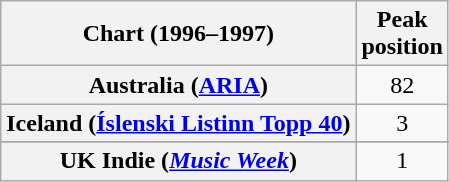<table class="wikitable sortable plainrowheaders" style="text-align:center">
<tr>
<th scope="col">Chart (1996–1997)</th>
<th scope="col">Peak<br>position</th>
</tr>
<tr>
<th scope="row">Australia (<a href='#'>ARIA</a>)</th>
<td>82</td>
</tr>
<tr>
<th scope="row">Iceland (<a href='#'>Íslenski Listinn Topp 40</a>)</th>
<td>3</td>
</tr>
<tr>
</tr>
<tr>
</tr>
<tr>
</tr>
<tr>
<th scope="row">UK Indie (<em><a href='#'>Music Week</a></em>)</th>
<td align=center>1</td>
</tr>
</table>
